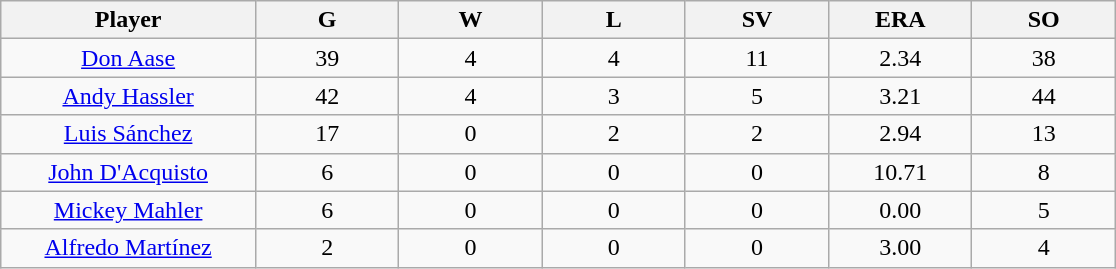<table class="wikitable sortable">
<tr>
<th bgcolor="#DDDDFF" width="16%">Player</th>
<th bgcolor="#DDDDFF" width="9%">G</th>
<th bgcolor="#DDDDFF" width="9%">W</th>
<th bgcolor="#DDDDFF" width="9%">L</th>
<th bgcolor="#DDDDFF" width="9%">SV</th>
<th bgcolor="#DDDDFF" width="9%">ERA</th>
<th bgcolor="#DDDDFF" width="9%">SO</th>
</tr>
<tr align=center>
<td><a href='#'>Don Aase</a></td>
<td>39</td>
<td>4</td>
<td>4</td>
<td>11</td>
<td>2.34</td>
<td>38</td>
</tr>
<tr align=center>
<td><a href='#'>Andy Hassler</a></td>
<td>42</td>
<td>4</td>
<td>3</td>
<td>5</td>
<td>3.21</td>
<td>44</td>
</tr>
<tr align=center>
<td><a href='#'>Luis Sánchez</a></td>
<td>17</td>
<td>0</td>
<td>2</td>
<td>2</td>
<td>2.94</td>
<td>13</td>
</tr>
<tr align=center>
<td><a href='#'>John D'Acquisto</a></td>
<td>6</td>
<td>0</td>
<td>0</td>
<td>0</td>
<td>10.71</td>
<td>8</td>
</tr>
<tr align=center>
<td><a href='#'>Mickey Mahler</a></td>
<td>6</td>
<td>0</td>
<td>0</td>
<td>0</td>
<td>0.00</td>
<td>5</td>
</tr>
<tr align=center>
<td><a href='#'>Alfredo Martínez</a></td>
<td>2</td>
<td>0</td>
<td>0</td>
<td>0</td>
<td>3.00</td>
<td>4</td>
</tr>
</table>
